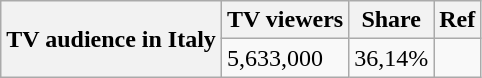<table class="wikitable" style="margin-bottom: 10px;">
<tr>
<th rowspan="2">TV audience in Italy</th>
<th>TV viewers</th>
<th>Share</th>
<th>Ref</th>
</tr>
<tr>
<td>5,633,000</td>
<td>36,14%</td>
<td></td>
</tr>
</table>
